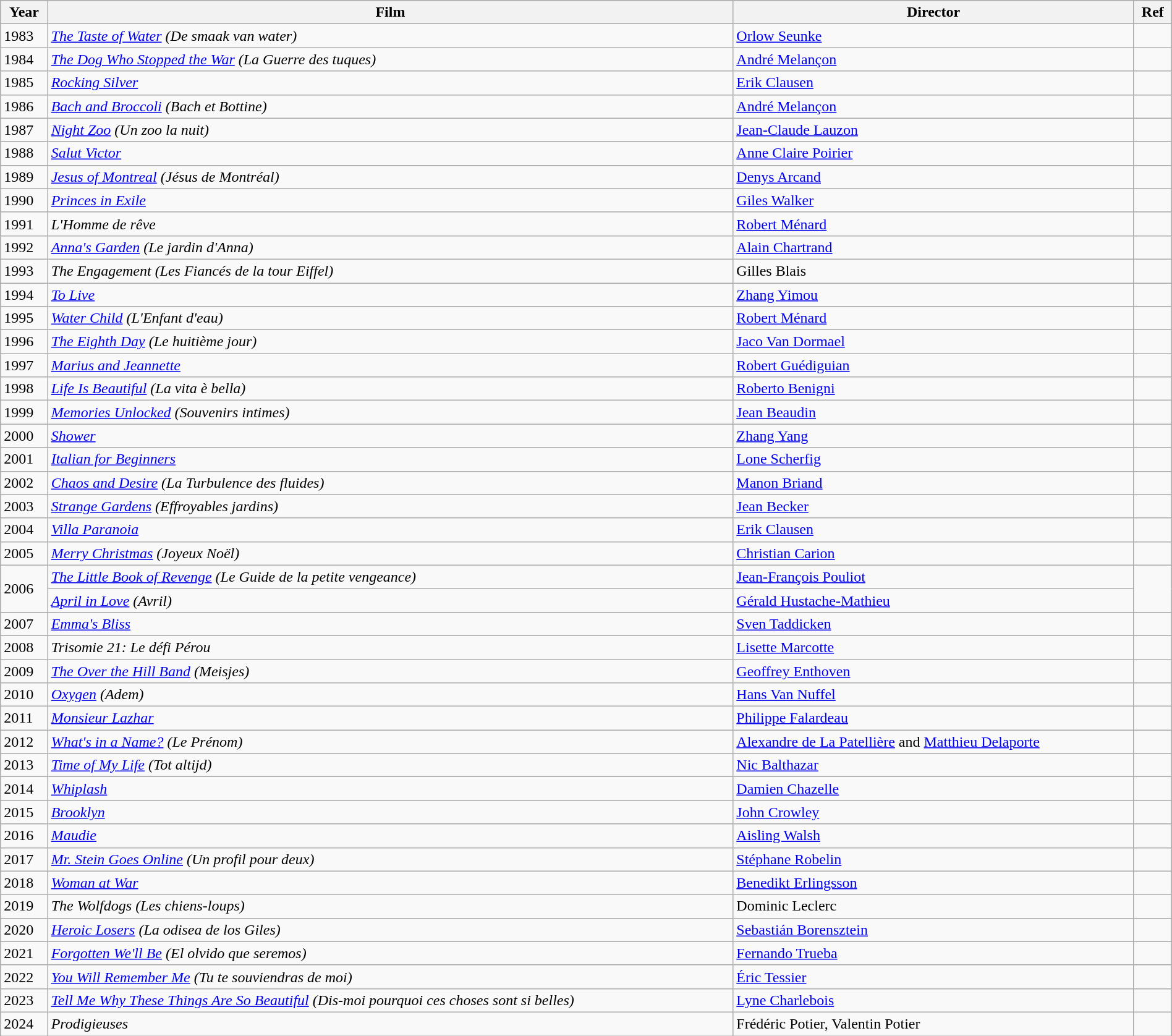<table class="wikitable sortable"  width=100%>
<tr>
<th>Year</th>
<th>Film</th>
<th>Director</th>
<th>Ref</th>
</tr>
<tr>
<td>1983</td>
<td><em><a href='#'>The Taste of Water</a> (De smaak van water)</em></td>
<td><a href='#'>Orlow Seunke</a></td>
<td></td>
</tr>
<tr>
<td>1984</td>
<td><em><a href='#'>The Dog Who Stopped the War</a> (La Guerre des tuques)</em></td>
<td><a href='#'>André Melançon</a></td>
<td></td>
</tr>
<tr>
<td>1985</td>
<td><em><a href='#'>Rocking Silver</a></em></td>
<td><a href='#'>Erik Clausen</a></td>
<td></td>
</tr>
<tr>
<td>1986</td>
<td><em><a href='#'>Bach and Broccoli</a> (Bach et Bottine)</em></td>
<td><a href='#'>André Melançon</a></td>
<td></td>
</tr>
<tr>
<td>1987</td>
<td><em><a href='#'>Night Zoo</a> (Un zoo la nuit)</em></td>
<td><a href='#'>Jean-Claude Lauzon</a></td>
<td></td>
</tr>
<tr>
<td>1988</td>
<td><em><a href='#'>Salut Victor</a></em></td>
<td><a href='#'>Anne Claire Poirier</a></td>
<td></td>
</tr>
<tr>
<td>1989</td>
<td><em><a href='#'>Jesus of Montreal</a> (Jésus de Montréal)</em></td>
<td><a href='#'>Denys Arcand</a></td>
<td></td>
</tr>
<tr>
<td>1990</td>
<td><em><a href='#'>Princes in Exile</a></em></td>
<td><a href='#'>Giles Walker</a></td>
<td></td>
</tr>
<tr>
<td>1991</td>
<td><em>L'Homme de rêve</em></td>
<td><a href='#'>Robert Ménard</a></td>
<td></td>
</tr>
<tr>
<td>1992</td>
<td><em><a href='#'>Anna's Garden</a> (Le jardin d'Anna)</em></td>
<td><a href='#'>Alain Chartrand</a></td>
<td></td>
</tr>
<tr>
<td>1993</td>
<td><em>The Engagement (Les Fiancés de la tour Eiffel)</em></td>
<td>Gilles Blais</td>
<td></td>
</tr>
<tr>
<td>1994</td>
<td><em><a href='#'>To Live</a></em></td>
<td><a href='#'>Zhang Yimou</a></td>
<td></td>
</tr>
<tr>
<td>1995</td>
<td><em><a href='#'>Water Child</a> (L'Enfant d'eau)</em></td>
<td><a href='#'>Robert Ménard</a></td>
<td></td>
</tr>
<tr>
<td>1996</td>
<td><em><a href='#'>The Eighth Day</a> (Le huitième jour)</em></td>
<td><a href='#'>Jaco Van Dormael</a></td>
<td></td>
</tr>
<tr>
<td>1997</td>
<td><em><a href='#'>Marius and Jeannette</a></em></td>
<td><a href='#'>Robert Guédiguian</a></td>
<td></td>
</tr>
<tr>
<td>1998</td>
<td><em><a href='#'>Life Is Beautiful</a> (La vita è bella)</em></td>
<td><a href='#'>Roberto Benigni</a></td>
<td></td>
</tr>
<tr>
<td>1999</td>
<td><em><a href='#'>Memories Unlocked</a> (Souvenirs intimes)</em></td>
<td><a href='#'>Jean Beaudin</a></td>
<td></td>
</tr>
<tr>
<td>2000</td>
<td><em><a href='#'>Shower</a></em></td>
<td><a href='#'>Zhang Yang</a></td>
<td></td>
</tr>
<tr>
<td>2001</td>
<td><em><a href='#'>Italian for Beginners</a></em></td>
<td><a href='#'>Lone Scherfig</a></td>
<td></td>
</tr>
<tr>
<td>2002</td>
<td><em><a href='#'>Chaos and Desire</a> (La Turbulence des fluides)</em></td>
<td><a href='#'>Manon Briand</a></td>
<td></td>
</tr>
<tr>
<td>2003</td>
<td><em><a href='#'>Strange Gardens</a> (Effroyables jardins)</em></td>
<td><a href='#'>Jean Becker</a></td>
<td></td>
</tr>
<tr>
<td>2004</td>
<td><em><a href='#'>Villa Paranoia</a></em></td>
<td><a href='#'>Erik Clausen</a></td>
<td></td>
</tr>
<tr>
<td>2005</td>
<td><em><a href='#'>Merry Christmas</a> (Joyeux Noël)</em></td>
<td><a href='#'>Christian Carion</a></td>
<td></td>
</tr>
<tr>
<td rowspan=2>2006</td>
<td><em><a href='#'>The Little Book of Revenge</a> (Le Guide de la petite vengeance)</em></td>
<td><a href='#'>Jean-François Pouliot</a></td>
<td rowspan=2></td>
</tr>
<tr>
<td><em><a href='#'>April in Love</a> (Avril)</em></td>
<td><a href='#'>Gérald Hustache-Mathieu</a></td>
</tr>
<tr>
<td>2007</td>
<td><em><a href='#'>Emma's Bliss</a></em></td>
<td><a href='#'>Sven Taddicken</a></td>
<td></td>
</tr>
<tr>
<td>2008</td>
<td><em>Trisomie 21: Le défi Pérou</em></td>
<td><a href='#'>Lisette Marcotte</a></td>
<td></td>
</tr>
<tr>
<td>2009</td>
<td><em><a href='#'>The Over the Hill Band</a> (Meisjes)</em></td>
<td><a href='#'>Geoffrey Enthoven</a></td>
<td></td>
</tr>
<tr>
<td>2010</td>
<td><em><a href='#'>Oxygen</a> (Adem)</em></td>
<td><a href='#'>Hans Van Nuffel</a></td>
<td></td>
</tr>
<tr>
<td>2011</td>
<td><em><a href='#'>Monsieur Lazhar</a></em></td>
<td><a href='#'>Philippe Falardeau</a></td>
<td></td>
</tr>
<tr>
<td>2012</td>
<td><em><a href='#'>What's in a Name?</a> (Le Prénom)</em></td>
<td><a href='#'>Alexandre de La Patellière</a> and <a href='#'>Matthieu Delaporte</a></td>
<td></td>
</tr>
<tr>
<td>2013</td>
<td><em><a href='#'>Time of My Life</a> (Tot altijd)</em></td>
<td><a href='#'>Nic Balthazar</a></td>
<td></td>
</tr>
<tr>
<td>2014</td>
<td><em><a href='#'>Whiplash</a></em></td>
<td><a href='#'>Damien Chazelle</a></td>
<td></td>
</tr>
<tr>
<td>2015</td>
<td><em><a href='#'>Brooklyn</a></em></td>
<td><a href='#'>John Crowley</a></td>
<td></td>
</tr>
<tr>
<td>2016</td>
<td><em><a href='#'>Maudie</a></em></td>
<td><a href='#'>Aisling Walsh</a></td>
<td></td>
</tr>
<tr>
<td>2017</td>
<td><em><a href='#'>Mr. Stein Goes Online</a> (Un profil pour deux)</em></td>
<td><a href='#'>Stéphane Robelin</a></td>
<td></td>
</tr>
<tr>
<td>2018</td>
<td><em><a href='#'>Woman at War</a></em></td>
<td><a href='#'>Benedikt Erlingsson</a></td>
<td></td>
</tr>
<tr>
<td>2019</td>
<td><em>The Wolfdogs (Les chiens-loups)</em></td>
<td>Dominic Leclerc</td>
<td></td>
</tr>
<tr>
<td>2020</td>
<td><em><a href='#'>Heroic Losers</a> (La odisea de los Giles)</em></td>
<td><a href='#'>Sebastián Borensztein</a></td>
<td></td>
</tr>
<tr>
<td>2021</td>
<td><em><a href='#'>Forgotten We'll Be</a> (El olvido que seremos)</em></td>
<td><a href='#'>Fernando Trueba</a></td>
<td></td>
</tr>
<tr>
<td>2022</td>
<td><em><a href='#'>You Will Remember Me</a> (Tu te souviendras de moi)</em></td>
<td><a href='#'>Éric Tessier</a></td>
<td></td>
</tr>
<tr>
<td>2023</td>
<td><em><a href='#'>Tell Me Why These Things Are So Beautiful</a> (Dis-moi pourquoi ces choses sont si belles)</em></td>
<td><a href='#'>Lyne Charlebois</a></td>
<td></td>
</tr>
<tr>
<td>2024</td>
<td><em>Prodigieuses</em></td>
<td>Frédéric Potier, Valentin Potier</td>
<td></td>
</tr>
</table>
